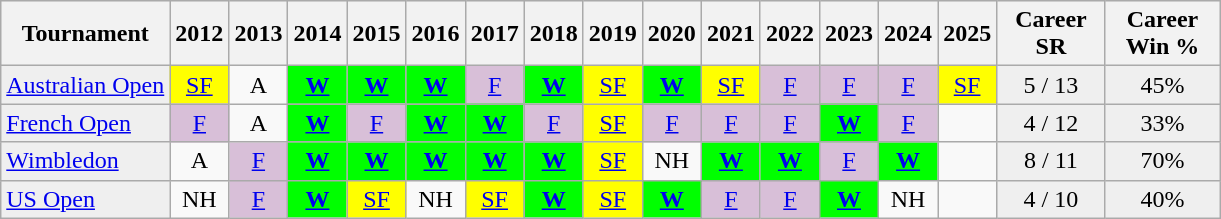<table class="wikitable" style="text-align:center">
<tr style="background:#efefef;">
<th>Tournament</th>
<th>2012</th>
<th>2013</th>
<th>2014</th>
<th>2015</th>
<th>2016</th>
<th>2017</th>
<th>2018</th>
<th>2019</th>
<th>2020</th>
<th>2021</th>
<th>2022</th>
<th>2023</th>
<th>2024</th>
<th>2025</th>
<th style="width:65px;">Career SR</th>
<th style="width:69px;">Career Win %</th>
</tr>
<tr>
<td style="text-align:left; background:#efefef;"><a href='#'>Australian Open</a></td>
<td style="background:yellow;"><a href='#'>SF</a></td>
<td>A</td>
<td style="background:lime;"><strong><a href='#'>W</a></strong></td>
<td style="background:lime;"><strong><a href='#'>W</a></strong></td>
<td style="background:lime;"><strong><a href='#'>W</a></strong></td>
<td style="background:thistle;"><a href='#'>F</a></td>
<td style="background:lime;"><strong><a href='#'>W</a></strong></td>
<td style="background:yellow;"><a href='#'>SF</a></td>
<td style="background:lime;"><strong><a href='#'>W</a></strong></td>
<td style="background:yellow;"><a href='#'>SF</a></td>
<td style="background:thistle;"><a href='#'>F</a></td>
<td style="background:thistle;"><a href='#'>F</a></td>
<td style="background:thistle;"><a href='#'>F</a></td>
<td style="background:yellow;"><a href='#'>SF</a></td>
<td style="background:#efefef;">5 / 13</td>
<td style="background:#efefef;">45%</td>
</tr>
<tr>
<td style="text-align:left; background:#efefef;"><a href='#'>French Open</a></td>
<td style="background:thistle;"><a href='#'>F</a></td>
<td>A</td>
<td style="background:lime;"><strong><a href='#'>W</a></strong></td>
<td style="background:thistle;"><a href='#'>F</a></td>
<td style="background:lime;"><strong><a href='#'>W</a></strong></td>
<td style="background:lime;"><strong><a href='#'>W</a></strong></td>
<td style="background:thistle;"><a href='#'>F</a></td>
<td style="background:yellow;"><a href='#'>SF</a></td>
<td style="background:thistle;"><a href='#'>F</a></td>
<td style="background:thistle;"><a href='#'>F</a></td>
<td style="background:thistle;"><a href='#'>F</a></td>
<td style="background:lime;"><strong><a href='#'>W</a></strong></td>
<td style="background:thistle;"><a href='#'>F</a></td>
<td></td>
<td style="background:#efefef;">4 / 12</td>
<td style="background:#efefef;">33%</td>
</tr>
<tr>
<td style="text-align:left; background:#efefef;"><a href='#'>Wimbledon</a></td>
<td>A</td>
<td style="background:thistle;"><a href='#'>F</a></td>
<td style="background:lime;"><strong><a href='#'>W</a></strong></td>
<td style="background:lime;"><strong><a href='#'>W</a></strong></td>
<td style="background:lime;"><strong><a href='#'>W</a></strong></td>
<td style="background:lime;"><strong><a href='#'>W</a></strong></td>
<td style="background:lime;"><strong><a href='#'>W</a></strong></td>
<td style="background:yellow;"><a href='#'>SF</a></td>
<td>NH</td>
<td style="background:lime;"><strong><a href='#'>W</a></strong></td>
<td style="background:lime;"><strong><a href='#'>W</a></strong></td>
<td style="background:thistle;"><a href='#'>F</a></td>
<td style="background:lime;"><strong><a href='#'>W</a></strong></td>
<td></td>
<td style="background:#efefef;">8 / 11</td>
<td style="background:#efefef;">70%</td>
</tr>
<tr>
<td style="text-align:left; background:#efefef;"><a href='#'>US Open</a></td>
<td>NH</td>
<td style="background:thistle;"><a href='#'>F</a></td>
<td style="background:lime;"><strong><a href='#'>W</a></strong></td>
<td style="background:yellow;"><a href='#'>SF</a></td>
<td>NH</td>
<td style="background:yellow;"><a href='#'>SF</a></td>
<td style="background:lime;"><strong><a href='#'>W</a></strong></td>
<td style="background:yellow;"><a href='#'>SF</a></td>
<td style="background:lime;"><strong><a href='#'>W</a></strong></td>
<td style="background:thistle;"><a href='#'>F</a></td>
<td style="background:thistle;"><a href='#'>F</a></td>
<td style="background:lime;"><strong><a href='#'>W</a></strong></td>
<td>NH</td>
<td></td>
<td style="background:#efefef;">4 / 10</td>
<td style="background:#efefef;">40%</td>
</tr>
</table>
